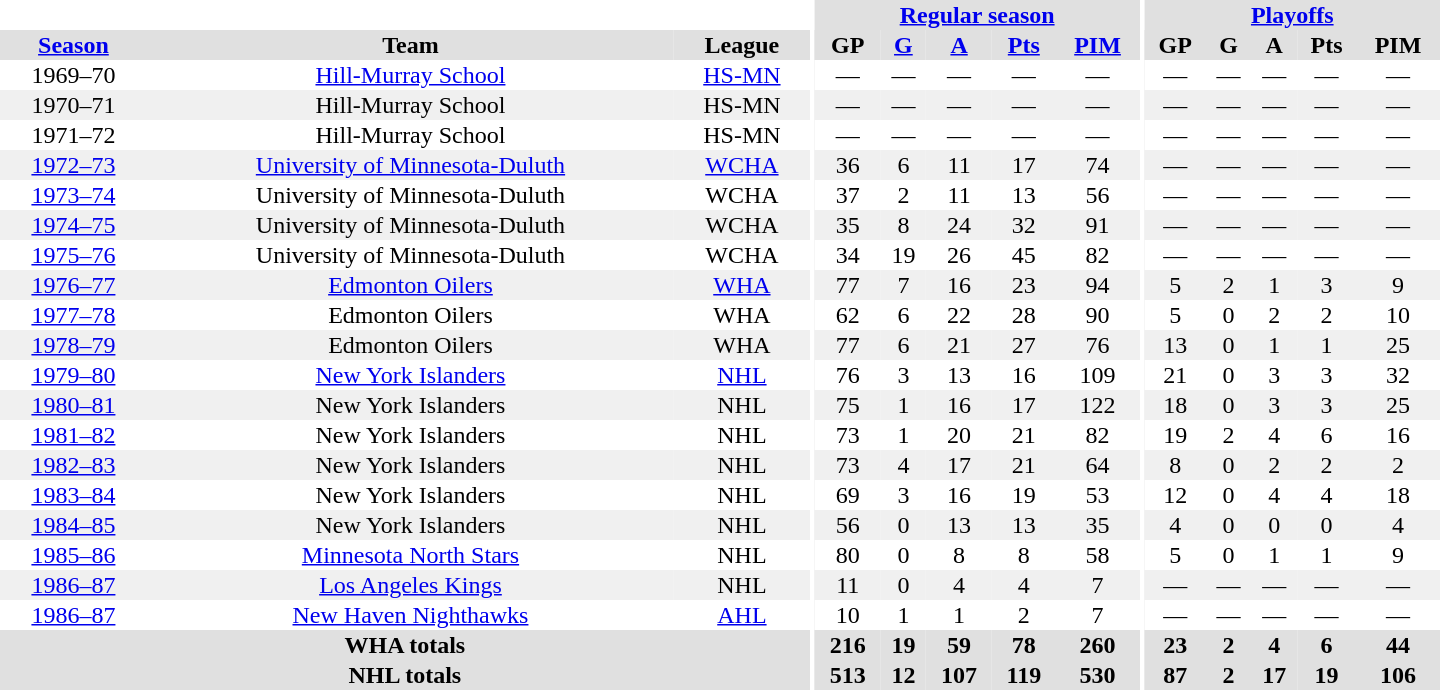<table border="0" cellpadding="1" cellspacing="0" style="text-align:center; width:60em">
<tr bgcolor="#e0e0e0">
<th colspan="3" bgcolor="#ffffff"></th>
<th rowspan="100" bgcolor="#ffffff"></th>
<th colspan="5"><a href='#'>Regular season</a></th>
<th rowspan="100" bgcolor="#ffffff"></th>
<th colspan="5"><a href='#'>Playoffs</a></th>
</tr>
<tr bgcolor="#e0e0e0">
<th><a href='#'>Season</a></th>
<th>Team</th>
<th>League</th>
<th>GP</th>
<th><a href='#'>G</a></th>
<th><a href='#'>A</a></th>
<th><a href='#'>Pts</a></th>
<th><a href='#'>PIM</a></th>
<th>GP</th>
<th>G</th>
<th>A</th>
<th>Pts</th>
<th>PIM</th>
</tr>
<tr>
<td>1969–70</td>
<td><a href='#'>Hill-Murray School</a></td>
<td><a href='#'>HS-MN</a></td>
<td>—</td>
<td>—</td>
<td>—</td>
<td>—</td>
<td>—</td>
<td>—</td>
<td>—</td>
<td>—</td>
<td>—</td>
<td>—</td>
</tr>
<tr bgcolor="#f0f0f0">
<td>1970–71</td>
<td>Hill-Murray School</td>
<td>HS-MN</td>
<td>—</td>
<td>—</td>
<td>—</td>
<td>—</td>
<td>—</td>
<td>—</td>
<td>—</td>
<td>—</td>
<td>—</td>
<td>—</td>
</tr>
<tr>
<td>1971–72</td>
<td>Hill-Murray School</td>
<td>HS-MN</td>
<td>—</td>
<td>—</td>
<td>—</td>
<td>—</td>
<td>—</td>
<td>—</td>
<td>—</td>
<td>—</td>
<td>—</td>
<td>—</td>
</tr>
<tr bgcolor="#f0f0f0">
<td><a href='#'>1972–73</a></td>
<td><a href='#'>University of Minnesota-Duluth</a></td>
<td><a href='#'>WCHA</a></td>
<td>36</td>
<td>6</td>
<td>11</td>
<td>17</td>
<td>74</td>
<td>—</td>
<td>—</td>
<td>—</td>
<td>—</td>
<td>—</td>
</tr>
<tr>
<td><a href='#'>1973–74</a></td>
<td>University of Minnesota-Duluth</td>
<td>WCHA</td>
<td>37</td>
<td>2</td>
<td>11</td>
<td>13</td>
<td>56</td>
<td>—</td>
<td>—</td>
<td>—</td>
<td>—</td>
<td>—</td>
</tr>
<tr bgcolor="#f0f0f0">
<td><a href='#'>1974–75</a></td>
<td>University of Minnesota-Duluth</td>
<td>WCHA</td>
<td>35</td>
<td>8</td>
<td>24</td>
<td>32</td>
<td>91</td>
<td>—</td>
<td>—</td>
<td>—</td>
<td>—</td>
<td>—</td>
</tr>
<tr>
<td><a href='#'>1975–76</a></td>
<td>University of Minnesota-Duluth</td>
<td>WCHA</td>
<td>34</td>
<td>19</td>
<td>26</td>
<td>45</td>
<td>82</td>
<td>—</td>
<td>—</td>
<td>—</td>
<td>—</td>
<td>—</td>
</tr>
<tr bgcolor="#f0f0f0">
<td><a href='#'>1976–77</a></td>
<td><a href='#'>Edmonton Oilers</a></td>
<td><a href='#'>WHA</a></td>
<td>77</td>
<td>7</td>
<td>16</td>
<td>23</td>
<td>94</td>
<td>5</td>
<td>2</td>
<td>1</td>
<td>3</td>
<td>9</td>
</tr>
<tr>
<td><a href='#'>1977–78</a></td>
<td>Edmonton Oilers</td>
<td>WHA</td>
<td>62</td>
<td>6</td>
<td>22</td>
<td>28</td>
<td>90</td>
<td>5</td>
<td>0</td>
<td>2</td>
<td>2</td>
<td>10</td>
</tr>
<tr bgcolor="#f0f0f0">
<td><a href='#'>1978–79</a></td>
<td>Edmonton Oilers</td>
<td>WHA</td>
<td>77</td>
<td>6</td>
<td>21</td>
<td>27</td>
<td>76</td>
<td>13</td>
<td>0</td>
<td>1</td>
<td>1</td>
<td>25</td>
</tr>
<tr>
<td><a href='#'>1979–80</a></td>
<td><a href='#'>New York Islanders</a></td>
<td><a href='#'>NHL</a></td>
<td>76</td>
<td>3</td>
<td>13</td>
<td>16</td>
<td>109</td>
<td>21</td>
<td>0</td>
<td>3</td>
<td>3</td>
<td>32</td>
</tr>
<tr bgcolor="#f0f0f0">
<td><a href='#'>1980–81</a></td>
<td>New York Islanders</td>
<td>NHL</td>
<td>75</td>
<td>1</td>
<td>16</td>
<td>17</td>
<td>122</td>
<td>18</td>
<td>0</td>
<td>3</td>
<td>3</td>
<td>25</td>
</tr>
<tr>
<td><a href='#'>1981–82</a></td>
<td>New York Islanders</td>
<td>NHL</td>
<td>73</td>
<td>1</td>
<td>20</td>
<td>21</td>
<td>82</td>
<td>19</td>
<td>2</td>
<td>4</td>
<td>6</td>
<td>16</td>
</tr>
<tr bgcolor="#f0f0f0">
<td><a href='#'>1982–83</a></td>
<td>New York Islanders</td>
<td>NHL</td>
<td>73</td>
<td>4</td>
<td>17</td>
<td>21</td>
<td>64</td>
<td>8</td>
<td>0</td>
<td>2</td>
<td>2</td>
<td>2</td>
</tr>
<tr>
<td><a href='#'>1983–84</a></td>
<td>New York Islanders</td>
<td>NHL</td>
<td>69</td>
<td>3</td>
<td>16</td>
<td>19</td>
<td>53</td>
<td>12</td>
<td>0</td>
<td>4</td>
<td>4</td>
<td>18</td>
</tr>
<tr bgcolor="#f0f0f0">
<td><a href='#'>1984–85</a></td>
<td>New York Islanders</td>
<td>NHL</td>
<td>56</td>
<td>0</td>
<td>13</td>
<td>13</td>
<td>35</td>
<td>4</td>
<td>0</td>
<td>0</td>
<td>0</td>
<td>4</td>
</tr>
<tr>
<td><a href='#'>1985–86</a></td>
<td><a href='#'>Minnesota North Stars</a></td>
<td>NHL</td>
<td>80</td>
<td>0</td>
<td>8</td>
<td>8</td>
<td>58</td>
<td>5</td>
<td>0</td>
<td>1</td>
<td>1</td>
<td>9</td>
</tr>
<tr bgcolor="#f0f0f0">
<td><a href='#'>1986–87</a></td>
<td><a href='#'>Los Angeles Kings</a></td>
<td>NHL</td>
<td>11</td>
<td>0</td>
<td>4</td>
<td>4</td>
<td>7</td>
<td>—</td>
<td>—</td>
<td>—</td>
<td>—</td>
<td>—</td>
</tr>
<tr>
<td><a href='#'>1986–87</a></td>
<td><a href='#'>New Haven Nighthawks</a></td>
<td><a href='#'>AHL</a></td>
<td>10</td>
<td>1</td>
<td>1</td>
<td>2</td>
<td>7</td>
<td>—</td>
<td>—</td>
<td>—</td>
<td>—</td>
<td>—</td>
</tr>
<tr bgcolor="#e0e0e0">
<th colspan="3">WHA totals</th>
<th>216</th>
<th>19</th>
<th>59</th>
<th>78</th>
<th>260</th>
<th>23</th>
<th>2</th>
<th>4</th>
<th>6</th>
<th>44</th>
</tr>
<tr bgcolor="#e0e0e0">
<th colspan="3">NHL totals</th>
<th>513</th>
<th>12</th>
<th>107</th>
<th>119</th>
<th>530</th>
<th>87</th>
<th>2</th>
<th>17</th>
<th>19</th>
<th>106</th>
</tr>
</table>
